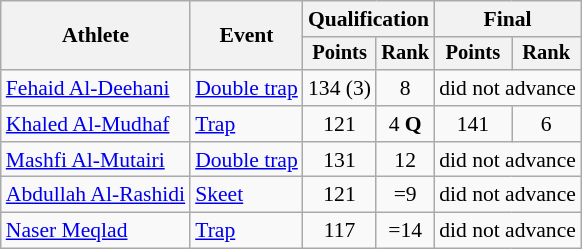<table class="wikitable" style="font-size:90%">
<tr>
<th rowspan="2">Athlete</th>
<th rowspan="2">Event</th>
<th colspan=2>Qualification</th>
<th colspan=2>Final</th>
</tr>
<tr style="font-size:95%">
<th>Points</th>
<th>Rank</th>
<th>Points</th>
<th>Rank</th>
</tr>
<tr align=center>
<td align=left><a href='#'>Fehaid Al-Deehani</a></td>
<td align=left><a href='#'>Double trap</a></td>
<td>134 (3)</td>
<td>8</td>
<td colspan=2>did not advance</td>
</tr>
<tr align=center>
<td align=left><a href='#'>Khaled Al-Mudhaf</a></td>
<td align=left><a href='#'>Trap</a></td>
<td>121</td>
<td>4 <strong>Q</strong></td>
<td>141</td>
<td>6</td>
</tr>
<tr align=center>
<td align=left><a href='#'>Mashfi Al-Mutairi</a></td>
<td align=left><a href='#'>Double trap</a></td>
<td>131</td>
<td>12</td>
<td colspan=2>did not advance</td>
</tr>
<tr align=center>
<td align=left><a href='#'>Abdullah Al-Rashidi</a></td>
<td align=left><a href='#'>Skeet</a></td>
<td>121</td>
<td>=9</td>
<td colspan=2>did not advance</td>
</tr>
<tr align=center>
<td align=left><a href='#'>Naser Meqlad</a></td>
<td align=left><a href='#'>Trap</a></td>
<td>117</td>
<td>=14</td>
<td colspan=2>did not advance</td>
</tr>
</table>
